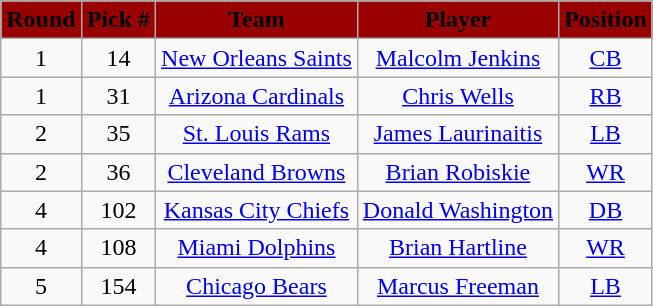<table class="wikitable" style="text-align:center">
<tr style="background:#900;">
<td><strong><span>Round</span></strong></td>
<td><strong><span>Pick #</span></strong></td>
<td><strong><span>Team</span></strong></td>
<td><strong><span>Player</span></strong></td>
<td><strong><span>Position</span></strong></td>
</tr>
<tr>
<td>1</td>
<td align=center>14</td>
<td><a href='#'>New Orleans Saints</a></td>
<td><a href='#'>Malcolm Jenkins</a></td>
<td><a href='#'>CB</a></td>
</tr>
<tr>
<td>1</td>
<td align=center>31</td>
<td><a href='#'>Arizona Cardinals</a></td>
<td><a href='#'>Chris Wells</a></td>
<td><a href='#'>RB</a></td>
</tr>
<tr>
<td>2</td>
<td align=center>35</td>
<td><a href='#'>St. Louis Rams</a></td>
<td><a href='#'>James Laurinaitis</a></td>
<td><a href='#'>LB</a></td>
</tr>
<tr>
<td>2</td>
<td align=center>36</td>
<td><a href='#'>Cleveland Browns</a></td>
<td><a href='#'>Brian Robiskie</a></td>
<td><a href='#'>WR</a></td>
</tr>
<tr>
<td>4</td>
<td align=center>102</td>
<td><a href='#'>Kansas City Chiefs</a></td>
<td><a href='#'>Donald Washington</a></td>
<td><a href='#'>DB</a></td>
</tr>
<tr>
<td>4</td>
<td align=center>108</td>
<td><a href='#'>Miami Dolphins</a></td>
<td><a href='#'>Brian Hartline</a></td>
<td><a href='#'>WR</a></td>
</tr>
<tr>
<td>5</td>
<td align=center>154</td>
<td><a href='#'>Chicago Bears</a></td>
<td><a href='#'>Marcus Freeman</a></td>
<td><a href='#'>LB</a></td>
</tr>
</table>
